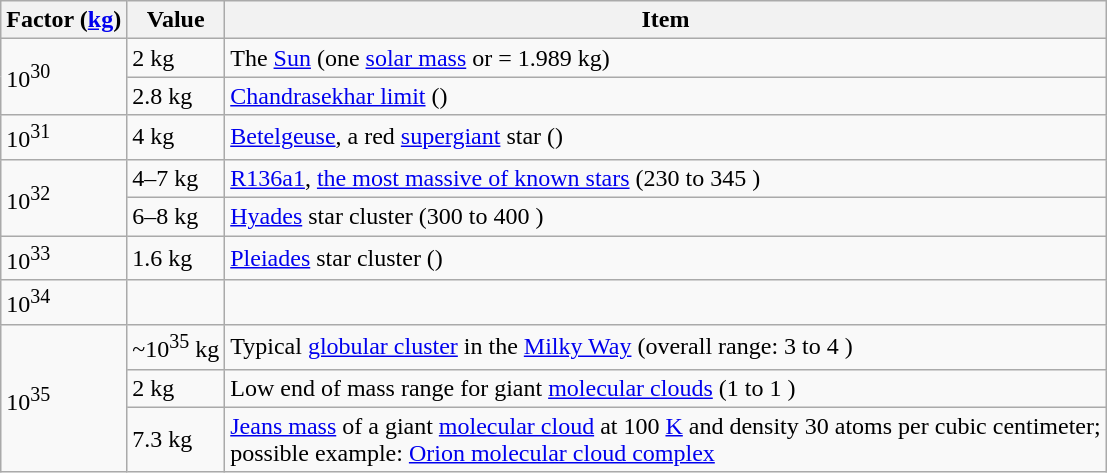<table class="wikitable">
<tr>
<th>Factor (<a href='#'>kg</a>)</th>
<th>Value</th>
<th>Item</th>
</tr>
<tr>
<td rowspan=2>10<sup>30</sup></td>
<td>2 kg</td>
<td>The <a href='#'>Sun</a> (one <a href='#'>solar mass</a> or  = 1.989 kg)</td>
</tr>
<tr>
<td>2.8 kg</td>
<td><a href='#'>Chandrasekhar limit</a> ()</td>
</tr>
<tr>
<td>10<sup>31</sup></td>
<td>4 kg</td>
<td><a href='#'>Betelgeuse</a>, a red <a href='#'>supergiant</a> star ()</td>
</tr>
<tr>
<td rowspan=2>10<sup>32</sup></td>
<td>4–7 kg</td>
<td><a href='#'>R136a1</a>, <a href='#'>the most massive of known stars</a> (230 to 345 )</td>
</tr>
<tr>
<td>6–8 kg</td>
<td><a href='#'>Hyades</a> star cluster (300 to 400 )</td>
</tr>
<tr>
<td>10<sup>33</sup></td>
<td>1.6 kg</td>
<td><a href='#'>Pleiades</a> star cluster ()</td>
</tr>
<tr>
<td>10<sup>34</sup></td>
<td></td>
<td></td>
</tr>
<tr>
<td rowspan=3>10<sup>35</sup></td>
<td>~10<sup>35</sup> kg</td>
<td>Typical <a href='#'>globular cluster</a> in the <a href='#'>Milky Way</a> (overall range:  3 to 4 )</td>
</tr>
<tr>
<td>2 kg</td>
<td>Low end of mass range for giant <a href='#'>molecular clouds</a> (1 to 1 )</td>
</tr>
<tr>
<td>7.3 kg</td>
<td><a href='#'>Jeans mass</a> of a giant <a href='#'>molecular cloud</a> at 100 <a href='#'>K</a> and density 30 atoms per cubic centimeter;<br>possible example: <a href='#'>Orion molecular cloud complex</a></td>
</tr>
</table>
